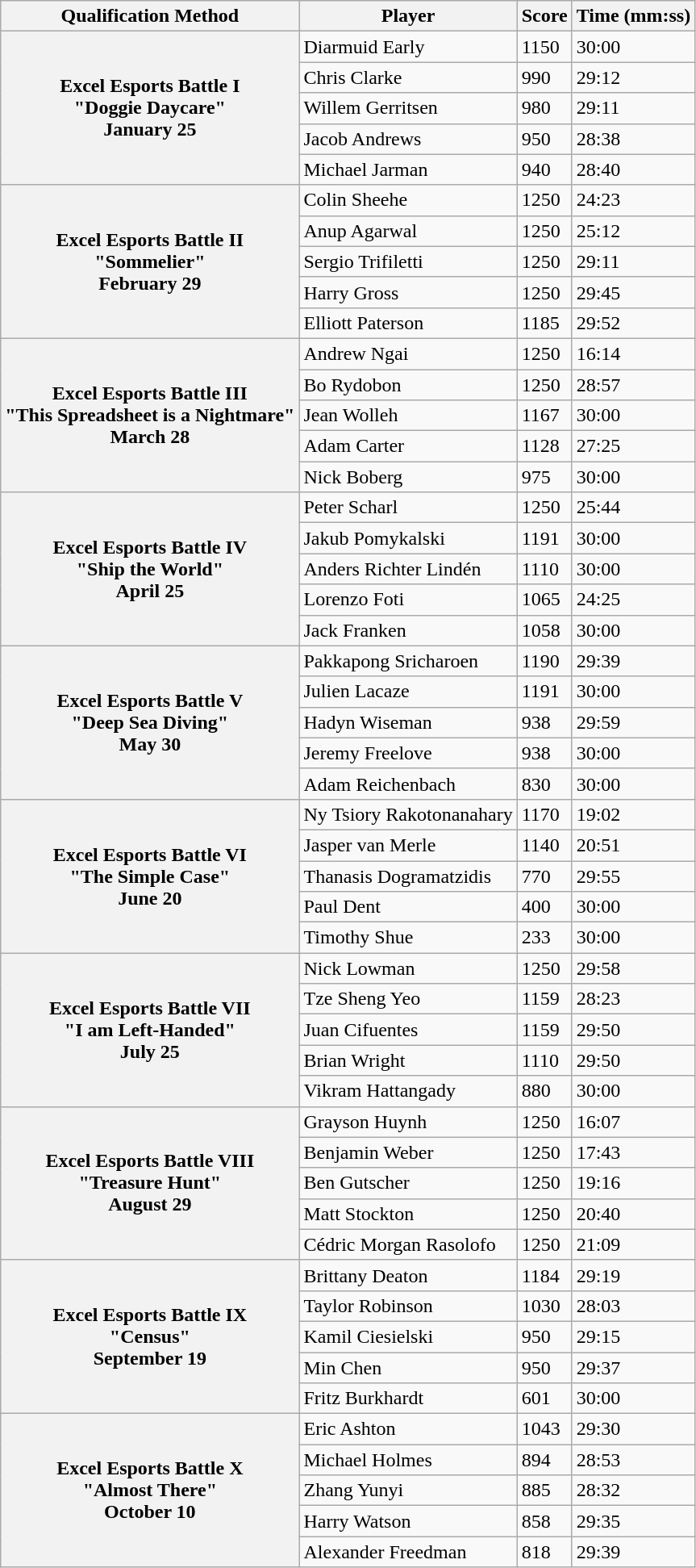<table class="wikitable mw-collapsible mw-collapsed">
<tr>
<th>Qualification Method</th>
<th>Player</th>
<th>Score</th>
<th>Time (mm:ss)</th>
</tr>
<tr>
<th rowspan=5>Excel Esports Battle I<br>"Doggie Daycare"<br>January 25</th>
<td> Diarmuid Early</td>
<td>1150</td>
<td>30:00</td>
</tr>
<tr>
<td> Chris Clarke</td>
<td>990</td>
<td>29:12</td>
</tr>
<tr>
<td> Willem Gerritsen</td>
<td>980</td>
<td>29:11</td>
</tr>
<tr>
<td> Jacob Andrews</td>
<td>950</td>
<td>28:38</td>
</tr>
<tr>
<td> Michael Jarman</td>
<td>940</td>
<td>28:40</td>
</tr>
<tr>
<th rowspan=5>Excel Esports Battle II<br>"Sommelier"<br>February 29</th>
<td> Colin Sheehe</td>
<td>1250</td>
<td>24:23</td>
</tr>
<tr>
<td> Anup Agarwal</td>
<td>1250</td>
<td>25:12</td>
</tr>
<tr>
<td> Sergio Trifiletti</td>
<td>1250</td>
<td>29:11</td>
</tr>
<tr>
<td> Harry Gross</td>
<td>1250</td>
<td>29:45</td>
</tr>
<tr>
<td> Elliott Paterson</td>
<td>1185</td>
<td>29:52</td>
</tr>
<tr>
<th rowspan=5>Excel Esports Battle III<br>"This Spreadsheet is a Nightmare"<br>March 28</th>
<td> Andrew Ngai</td>
<td>1250</td>
<td>16:14</td>
</tr>
<tr>
<td> Bo Rydobon</td>
<td>1250</td>
<td>28:57</td>
</tr>
<tr>
<td> Jean Wolleh</td>
<td>1167</td>
<td>30:00</td>
</tr>
<tr>
<td> Adam Carter</td>
<td>1128</td>
<td>27:25</td>
</tr>
<tr>
<td> Nick Boberg</td>
<td>975</td>
<td>30:00</td>
</tr>
<tr>
<th rowspan=5>Excel Esports Battle IV<br>"Ship the World"<br>April 25</th>
<td> Peter Scharl</td>
<td>1250</td>
<td>25:44</td>
</tr>
<tr>
<td> Jakub Pomykalski</td>
<td>1191</td>
<td>30:00</td>
</tr>
<tr>
<td> Anders Richter Lindén</td>
<td>1110</td>
<td>30:00</td>
</tr>
<tr>
<td> Lorenzo Foti</td>
<td>1065</td>
<td>24:25</td>
</tr>
<tr>
<td> Jack Franken</td>
<td>1058</td>
<td>30:00</td>
</tr>
<tr>
<th rowspan=5>Excel Esports Battle V<br>"Deep Sea Diving"<br>May 30</th>
<td> Pakkapong Sricharoen</td>
<td>1190</td>
<td>29:39</td>
</tr>
<tr>
<td> Julien Lacaze</td>
<td>1191</td>
<td>30:00</td>
</tr>
<tr>
<td> Hadyn Wiseman</td>
<td>938</td>
<td>29:59</td>
</tr>
<tr>
<td> Jeremy Freelove</td>
<td>938</td>
<td>30:00</td>
</tr>
<tr>
<td> Adam Reichenbach</td>
<td>830</td>
<td>30:00</td>
</tr>
<tr>
<th rowspan=5>Excel Esports Battle VI<br>"The Simple Case"<br>June 20</th>
<td> Ny Tsiory Rakotonanahary</td>
<td>1170</td>
<td>19:02</td>
</tr>
<tr>
<td> Jasper van Merle</td>
<td>1140</td>
<td>20:51</td>
</tr>
<tr>
<td> Thanasis Dogramatzidis</td>
<td>770</td>
<td>29:55</td>
</tr>
<tr>
<td> Paul Dent</td>
<td>400</td>
<td>30:00</td>
</tr>
<tr>
<td> Timothy Shue</td>
<td>233</td>
<td>30:00</td>
</tr>
<tr>
<th rowspan=5>Excel Esports Battle VII<br>"I am Left-Handed"<br>July 25</th>
<td> Nick Lowman</td>
<td>1250</td>
<td>29:58</td>
</tr>
<tr>
<td> Tze Sheng Yeo</td>
<td>1159</td>
<td>28:23</td>
</tr>
<tr>
<td> Juan Cifuentes</td>
<td>1159</td>
<td>29:50</td>
</tr>
<tr>
<td> Brian Wright</td>
<td>1110</td>
<td>29:50</td>
</tr>
<tr>
<td> Vikram Hattangady</td>
<td>880</td>
<td>30:00</td>
</tr>
<tr>
<th rowspan=5>Excel Esports Battle VIII<br>"Treasure Hunt"<br>August 29</th>
<td> Grayson Huynh</td>
<td>1250</td>
<td>16:07</td>
</tr>
<tr>
<td> Benjamin Weber</td>
<td>1250</td>
<td>17:43</td>
</tr>
<tr>
<td> Ben Gutscher</td>
<td>1250</td>
<td>19:16</td>
</tr>
<tr>
<td> Matt Stockton</td>
<td>1250</td>
<td>20:40</td>
</tr>
<tr>
<td> Cédric Morgan Rasolofo</td>
<td>1250</td>
<td>21:09</td>
</tr>
<tr>
<th rowspan=5>Excel Esports Battle IX<br>"Census"<br>September 19</th>
<td> Brittany Deaton</td>
<td>1184</td>
<td>29:19</td>
</tr>
<tr>
<td> Taylor Robinson</td>
<td>1030</td>
<td>28:03</td>
</tr>
<tr>
<td> Kamil Ciesielski</td>
<td>950</td>
<td>29:15</td>
</tr>
<tr>
<td> Min Chen</td>
<td>950</td>
<td>29:37</td>
</tr>
<tr>
<td> Fritz Burkhardt</td>
<td>601</td>
<td>30:00</td>
</tr>
<tr>
<th rowspan=5>Excel Esports Battle X<br>"Almost There"<br>October 10</th>
<td> Eric Ashton</td>
<td>1043</td>
<td>29:30</td>
</tr>
<tr>
<td> Michael Holmes</td>
<td>894</td>
<td>28:53</td>
</tr>
<tr>
<td> Zhang Yunyi</td>
<td>885</td>
<td>28:32</td>
</tr>
<tr>
<td> Harry Watson</td>
<td>858</td>
<td>29:35</td>
</tr>
<tr>
<td> Alexander Freedman</td>
<td>818</td>
<td>29:39</td>
</tr>
</table>
